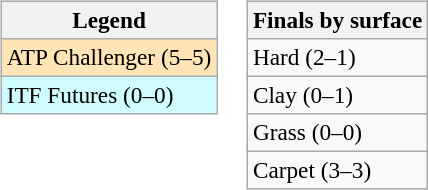<table>
<tr valign=top>
<td><br><table class=wikitable style=font-size:97%>
<tr>
<th>Legend</th>
</tr>
<tr bgcolor=moccasin>
<td>ATP Challenger (5–5)</td>
</tr>
<tr bgcolor=cffcff>
<td>ITF Futures (0–0)</td>
</tr>
</table>
</td>
<td><br><table class=wikitable style=font-size:97%>
<tr>
<th>Finals by surface</th>
</tr>
<tr>
<td>Hard (2–1)</td>
</tr>
<tr>
<td>Clay (0–1)</td>
</tr>
<tr>
<td>Grass (0–0)</td>
</tr>
<tr>
<td>Carpet (3–3)</td>
</tr>
</table>
</td>
</tr>
</table>
